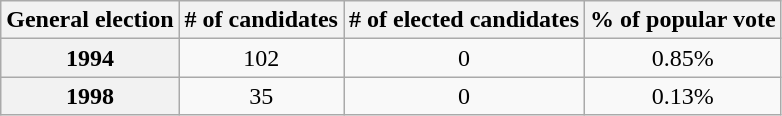<table class="wikitable" style="text-align:center">
<tr>
<th>General election</th>
<th># of candidates</th>
<th># of elected candidates</th>
<th>% of popular vote</th>
</tr>
<tr>
<th>1994</th>
<td>102</td>
<td>0</td>
<td>0.85%</td>
</tr>
<tr>
<th>1998</th>
<td>35</td>
<td>0</td>
<td>0.13%</td>
</tr>
</table>
